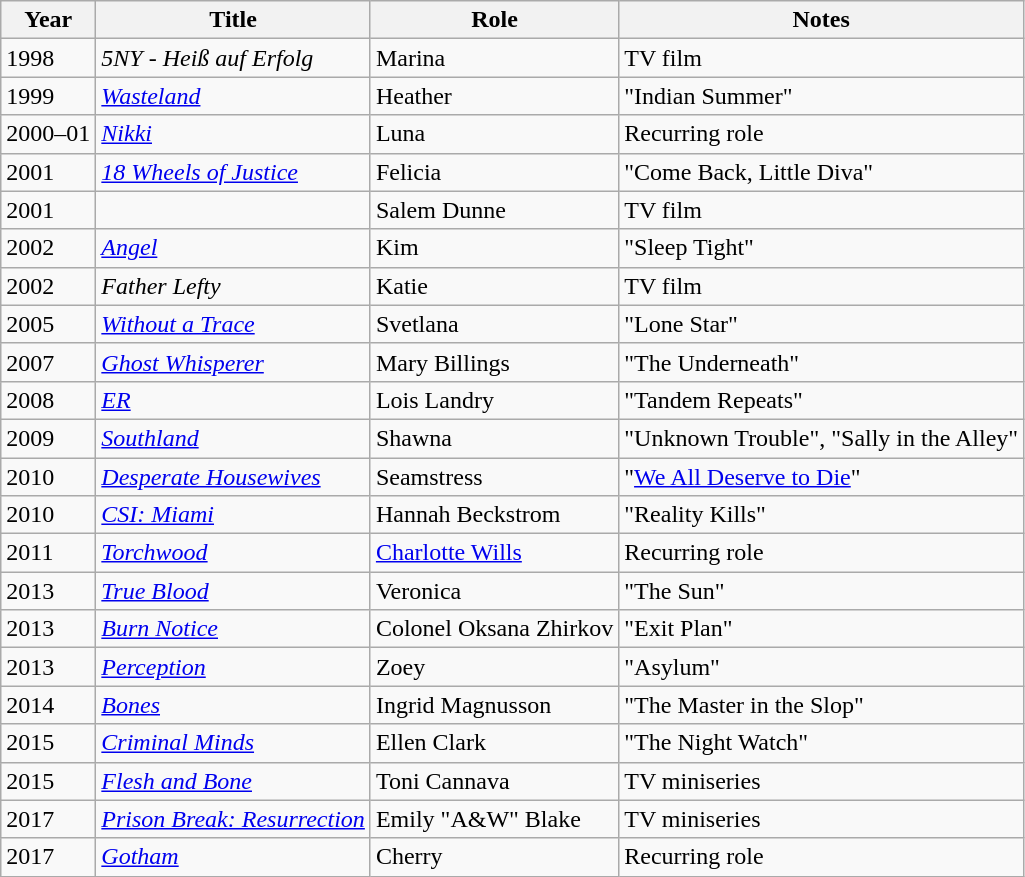<table class="wikitable sortable">
<tr>
<th>Year</th>
<th>Title</th>
<th>Role</th>
<th class="unsortable">Notes</th>
</tr>
<tr>
<td>1998</td>
<td><em>5NY - Heiß auf Erfolg</em></td>
<td>Marina</td>
<td>TV film</td>
</tr>
<tr>
<td>1999</td>
<td><em><a href='#'>Wasteland</a></em></td>
<td>Heather</td>
<td>"Indian Summer"</td>
</tr>
<tr>
<td>2000–01</td>
<td><em><a href='#'>Nikki</a></em></td>
<td>Luna</td>
<td>Recurring role</td>
</tr>
<tr>
<td>2001</td>
<td><em><a href='#'>18 Wheels of Justice</a></em></td>
<td>Felicia</td>
<td>"Come Back, Little Diva"</td>
</tr>
<tr>
<td>2001</td>
<td><em></em></td>
<td>Salem Dunne</td>
<td>TV film</td>
</tr>
<tr>
<td>2002</td>
<td><em><a href='#'>Angel</a></em></td>
<td>Kim</td>
<td>"Sleep Tight"</td>
</tr>
<tr>
<td>2002</td>
<td><em>Father Lefty</em></td>
<td>Katie</td>
<td>TV film</td>
</tr>
<tr>
<td>2005</td>
<td><em><a href='#'>Without a Trace</a></em></td>
<td>Svetlana</td>
<td>"Lone Star"</td>
</tr>
<tr>
<td>2007</td>
<td><em><a href='#'>Ghost Whisperer</a></em></td>
<td>Mary Billings</td>
<td>"The Underneath"</td>
</tr>
<tr>
<td>2008</td>
<td><em><a href='#'>ER</a></em></td>
<td>Lois Landry</td>
<td>"Tandem Repeats"</td>
</tr>
<tr>
<td>2009</td>
<td><em><a href='#'>Southland</a></em></td>
<td>Shawna</td>
<td>"Unknown Trouble", "Sally in the Alley"</td>
</tr>
<tr>
<td>2010</td>
<td><em><a href='#'>Desperate Housewives</a></em></td>
<td>Seamstress</td>
<td>"<a href='#'>We All Deserve to Die</a>"</td>
</tr>
<tr>
<td>2010</td>
<td><em><a href='#'>CSI: Miami</a></em></td>
<td>Hannah Beckstrom</td>
<td>"Reality Kills"</td>
</tr>
<tr>
<td>2011</td>
<td><em><a href='#'>Torchwood</a></em></td>
<td><a href='#'>Charlotte Wills</a></td>
<td>Recurring role</td>
</tr>
<tr>
<td>2013</td>
<td><em><a href='#'>True Blood</a></em></td>
<td>Veronica</td>
<td>"The Sun"</td>
</tr>
<tr>
<td>2013</td>
<td><em><a href='#'>Burn Notice</a></em></td>
<td>Colonel Oksana Zhirkov</td>
<td>"Exit Plan"</td>
</tr>
<tr>
<td>2013</td>
<td><em><a href='#'>Perception</a></em></td>
<td>Zoey</td>
<td>"Asylum"</td>
</tr>
<tr>
<td>2014</td>
<td><em><a href='#'>Bones</a></em></td>
<td>Ingrid Magnusson</td>
<td>"The Master in the Slop"</td>
</tr>
<tr>
<td>2015</td>
<td><em><a href='#'>Criminal Minds</a></em></td>
<td>Ellen Clark</td>
<td>"The Night Watch"</td>
</tr>
<tr>
<td>2015</td>
<td><em><a href='#'>Flesh and Bone</a></em></td>
<td>Toni Cannava</td>
<td>TV miniseries</td>
</tr>
<tr>
<td>2017</td>
<td><em><a href='#'>Prison Break: Resurrection</a></em></td>
<td>Emily "A&W" Blake</td>
<td>TV miniseries</td>
</tr>
<tr>
<td>2017</td>
<td><em><a href='#'>Gotham</a></em></td>
<td>Cherry</td>
<td>Recurring role</td>
</tr>
</table>
